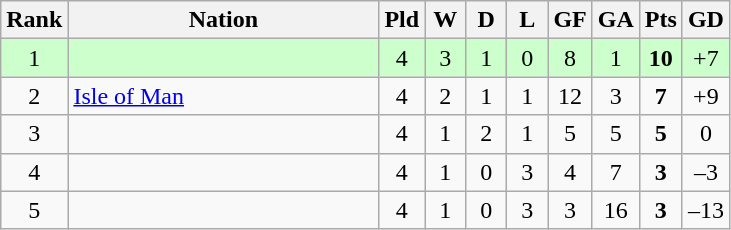<table class="wikitable" style="text-align: center;">
<tr>
<th width=5>Rank</th>
<th width=200>Nation</th>
<th width=20>Pld</th>
<th width=20>W</th>
<th width=20>D</th>
<th width=20>L</th>
<th width=20>GF</th>
<th width=20>GA</th>
<th width=20>Pts</th>
<th width=20>GD</th>
</tr>
<tr style="background:#ccffcc">
<td>1</td>
<td style="text-align:left"></td>
<td>4</td>
<td>3</td>
<td>1</td>
<td>0</td>
<td>8</td>
<td>1</td>
<td><strong>10</strong></td>
<td>+7</td>
</tr>
<tr>
<td>2</td>
<td style="text-align:left"> <a href='#'>Isle of Man</a></td>
<td>4</td>
<td>2</td>
<td>1</td>
<td>1</td>
<td>12</td>
<td>3</td>
<td><strong>7</strong></td>
<td>+9</td>
</tr>
<tr>
<td>3</td>
<td style="text-align:left"></td>
<td>4</td>
<td>1</td>
<td>2</td>
<td>1</td>
<td>5</td>
<td>5</td>
<td><strong>5</strong></td>
<td>0</td>
</tr>
<tr>
<td>4</td>
<td style="text-align:left"></td>
<td>4</td>
<td>1</td>
<td>0</td>
<td>3</td>
<td>4</td>
<td>7</td>
<td><strong>3</strong></td>
<td>–3</td>
</tr>
<tr>
<td>5</td>
<td style="text-align:left"></td>
<td>4</td>
<td>1</td>
<td>0</td>
<td>3</td>
<td>3</td>
<td>16</td>
<td><strong>3</strong></td>
<td>–13</td>
</tr>
</table>
